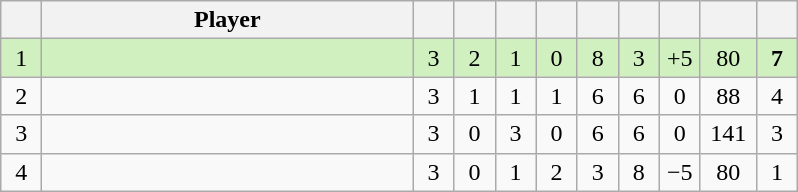<table class="wikitable" style="text-align:center; margin: 1em auto 1em auto, align:left">
<tr>
<th width=20></th>
<th width=240>Player</th>
<th width=20></th>
<th width=20></th>
<th width=20></th>
<th width=20></th>
<th width=20></th>
<th width=20></th>
<th width=20></th>
<th width=30></th>
<th width=20></th>
</tr>
<tr style="background:#D0F0C0;">
<td>1</td>
<td align=left></td>
<td>3</td>
<td>2</td>
<td>1</td>
<td>0</td>
<td>8</td>
<td>3</td>
<td>+5</td>
<td>80</td>
<td><strong>7</strong></td>
</tr>
<tr style=>
<td>2</td>
<td align=left></td>
<td>3</td>
<td>1</td>
<td>1</td>
<td>1</td>
<td>6</td>
<td>6</td>
<td>0</td>
<td>88</td>
<td>4</td>
</tr>
<tr style=>
<td>3</td>
<td align=left></td>
<td>3</td>
<td>0</td>
<td>3</td>
<td>0</td>
<td>6</td>
<td>6</td>
<td>0</td>
<td>141</td>
<td>3</td>
</tr>
<tr style=>
<td>4</td>
<td align=left></td>
<td>3</td>
<td>0</td>
<td>1</td>
<td>2</td>
<td>3</td>
<td>8</td>
<td>−5</td>
<td>80</td>
<td>1</td>
</tr>
</table>
